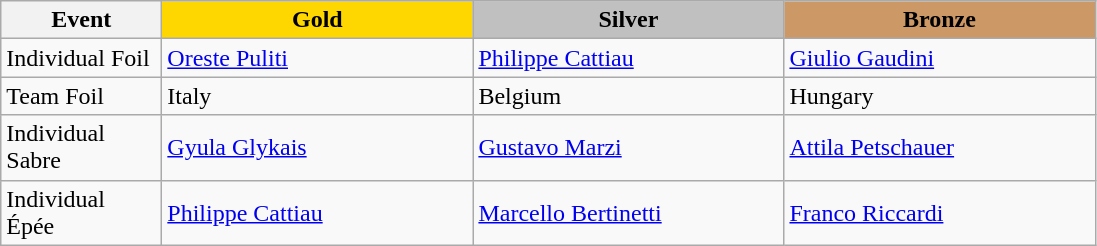<table class="wikitable">
<tr>
<th width="100">Event</th>
<th style="background-color:gold;" width="200"> Gold</th>
<th style="background-color:silver;" width="200"> Silver</th>
<th style="background-color:#CC9966;" width="200"> Bronze</th>
</tr>
<tr>
<td>Individual Foil</td>
<td> <a href='#'>Oreste Puliti</a></td>
<td> <a href='#'>Philippe Cattiau</a></td>
<td> <a href='#'>Giulio Gaudini</a></td>
</tr>
<tr>
<td>Team Foil</td>
<td> Italy</td>
<td> Belgium</td>
<td> Hungary</td>
</tr>
<tr>
<td>Individual Sabre</td>
<td> <a href='#'>Gyula Glykais</a></td>
<td> <a href='#'>Gustavo Marzi</a></td>
<td> <a href='#'>Attila Petschauer</a></td>
</tr>
<tr>
<td>Individual Épée</td>
<td> <a href='#'>Philippe Cattiau</a></td>
<td> <a href='#'>Marcello Bertinetti</a></td>
<td> <a href='#'>Franco Riccardi</a></td>
</tr>
</table>
